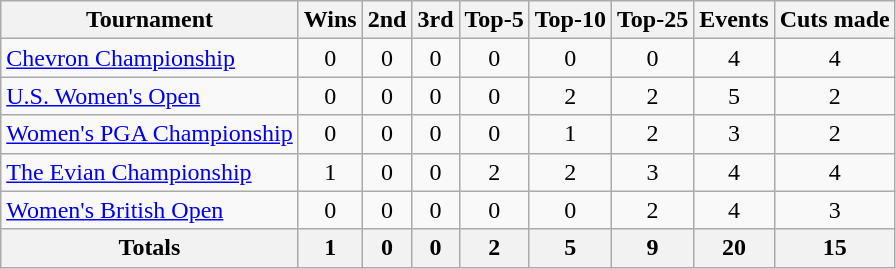<table class=wikitable style=text-align:center>
<tr>
<th>Tournament</th>
<th>Wins</th>
<th>2nd</th>
<th>3rd</th>
<th>Top-5</th>
<th>Top-10</th>
<th>Top-25</th>
<th>Events</th>
<th>Cuts made</th>
</tr>
<tr>
<td align=left><a href='#'>Chevron Championship</a></td>
<td>0</td>
<td>0</td>
<td>0</td>
<td>0</td>
<td>0</td>
<td>0</td>
<td>4</td>
<td>4</td>
</tr>
<tr>
<td align=left><a href='#'>U.S. Women's Open</a></td>
<td>0</td>
<td>0</td>
<td>0</td>
<td>0</td>
<td>2</td>
<td>2</td>
<td>5</td>
<td>2</td>
</tr>
<tr>
<td align=left><a href='#'>Women's PGA Championship</a></td>
<td>0</td>
<td>0</td>
<td>0</td>
<td>0</td>
<td>1</td>
<td>2</td>
<td>3</td>
<td>2</td>
</tr>
<tr>
<td align=left><a href='#'>The Evian Championship</a></td>
<td>1</td>
<td>0</td>
<td>0</td>
<td>2</td>
<td>2</td>
<td>3</td>
<td>4</td>
<td>4</td>
</tr>
<tr>
<td align=left><a href='#'>Women's British Open</a></td>
<td>0</td>
<td>0</td>
<td>0</td>
<td>0</td>
<td>0</td>
<td>2</td>
<td>4</td>
<td>3</td>
</tr>
<tr>
<th>Totals</th>
<th>1</th>
<th>0</th>
<th>0</th>
<th>2</th>
<th>5</th>
<th>9</th>
<th>20</th>
<th>15</th>
</tr>
</table>
